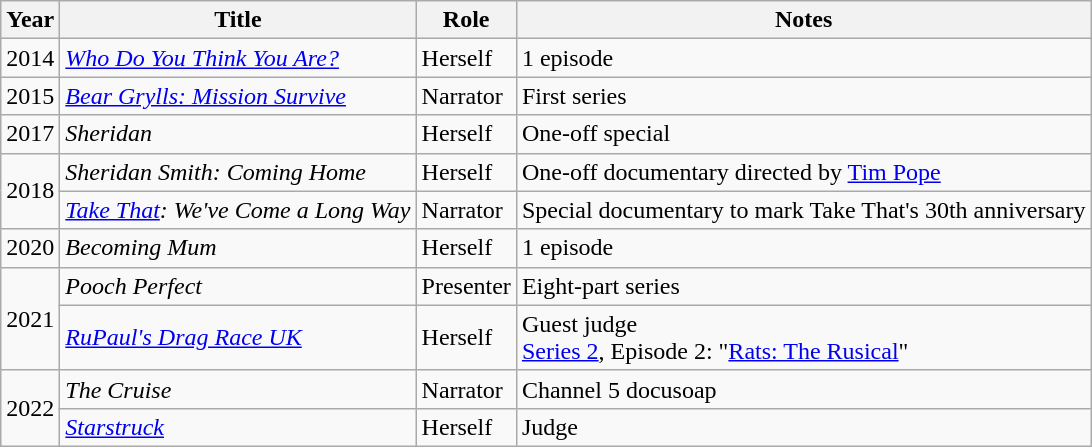<table class="wikitable sortable">
<tr>
<th>Year</th>
<th>Title</th>
<th>Role</th>
<th class="unsortable">Notes</th>
</tr>
<tr>
<td>2014</td>
<td><em><a href='#'>Who Do You Think You Are?</a></em></td>
<td>Herself</td>
<td>1 episode</td>
</tr>
<tr>
<td>2015</td>
<td><em><a href='#'>Bear Grylls: Mission Survive</a></em></td>
<td>Narrator</td>
<td>First series</td>
</tr>
<tr>
<td>2017</td>
<td><em>Sheridan</em> </td>
<td>Herself</td>
<td>One-off special</td>
</tr>
<tr>
<td rowspan="2">2018</td>
<td><em>Sheridan Smith: Coming Home</em></td>
<td>Herself</td>
<td>One-off documentary directed by <a href='#'>Tim Pope</a></td>
</tr>
<tr>
<td><em><a href='#'>Take That</a>: We've Come a Long Way</em></td>
<td>Narrator</td>
<td>Special documentary to mark Take That's 30th anniversary</td>
</tr>
<tr>
<td>2020</td>
<td><em>Becoming Mum</em></td>
<td>Herself</td>
<td>1 episode</td>
</tr>
<tr>
<td rowspan="2">2021</td>
<td><em>Pooch Perfect</em></td>
<td>Presenter</td>
<td>Eight-part series</td>
</tr>
<tr>
<td><em><a href='#'>RuPaul's Drag Race UK</a></em></td>
<td>Herself</td>
<td>Guest judge<br><a href='#'>Series 2</a>, Episode 2: "<a href='#'>Rats: The Rusical</a>"</td>
</tr>
<tr>
<td rowspan="2">2022</td>
<td><em>The Cruise</em></td>
<td>Narrator</td>
<td>Channel 5 docusoap</td>
</tr>
<tr>
<td><em><a href='#'>Starstruck</a></em></td>
<td>Herself</td>
<td>Judge</td>
</tr>
</table>
